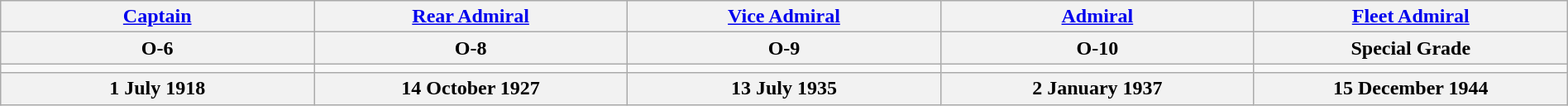<table class="wikitable" width="100%">
<tr>
<th><a href='#'>Captain</a></th>
<th><a href='#'>Rear Admiral</a></th>
<th><a href='#'>Vice Admiral</a></th>
<th><a href='#'>Admiral</a></th>
<th><a href='#'>Fleet Admiral</a></th>
</tr>
<tr>
<th>O-6</th>
<th>O-8</th>
<th>O-9</th>
<th>O-10</th>
<th>Special Grade</th>
</tr>
<tr>
<td align="center" width="20%"></td>
<td align="center" width="20%"></td>
<td align="center" width="20%"></td>
<td align="center" width="20%"></td>
<td align="center" width="20%"></td>
</tr>
<tr>
<th>1 July 1918</th>
<th>14 October 1927</th>
<th>13 July 1935</th>
<th>2 January 1937</th>
<th>15 December 1944</th>
</tr>
</table>
